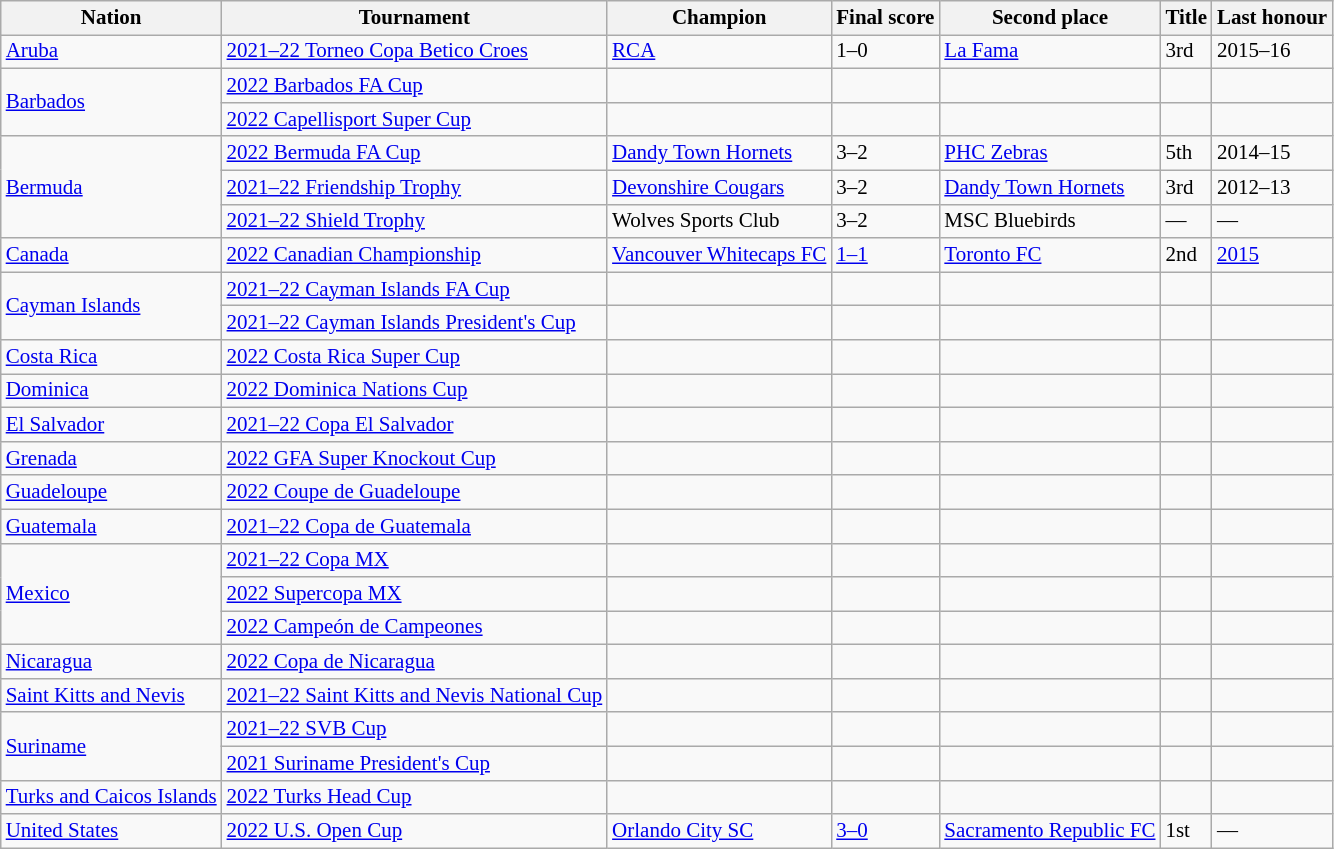<table class=wikitable style="font-size:14px">
<tr>
<th>Nation</th>
<th>Tournament</th>
<th>Champion</th>
<th>Final score</th>
<th>Second place</th>
<th data-sort-type="number">Title</th>
<th>Last honour</th>
</tr>
<tr>
<td> <a href='#'>Aruba</a></td>
<td><a href='#'>2021–22 Torneo Copa Betico Croes</a></td>
<td><a href='#'>RCA</a></td>
<td>1–0</td>
<td><a href='#'>La Fama</a></td>
<td>3rd</td>
<td>2015–16</td>
</tr>
<tr>
<td rowspan=2> <a href='#'>Barbados</a></td>
<td><a href='#'>2022 Barbados FA Cup</a></td>
<td></td>
<td></td>
<td></td>
<td></td>
<td></td>
</tr>
<tr>
<td><a href='#'>2022 Capellisport Super Cup</a></td>
<td></td>
<td></td>
<td></td>
<td></td>
<td></td>
</tr>
<tr>
<td rowspan=3> <a href='#'>Bermuda</a></td>
<td><a href='#'>2022 Bermuda FA Cup</a></td>
<td><a href='#'>Dandy Town Hornets</a></td>
<td>3–2</td>
<td><a href='#'>PHC Zebras</a></td>
<td>5th</td>
<td>2014–15</td>
</tr>
<tr>
<td><a href='#'>2021–22 Friendship Trophy</a></td>
<td><a href='#'>Devonshire Cougars</a></td>
<td>3–2</td>
<td><a href='#'>Dandy Town Hornets</a></td>
<td>3rd</td>
<td>2012–13</td>
</tr>
<tr>
<td><a href='#'>2021–22 Shield Trophy</a></td>
<td>Wolves Sports Club</td>
<td>3–2</td>
<td>MSC Bluebirds</td>
<td>—</td>
<td>—</td>
</tr>
<tr>
<td> <a href='#'>Canada</a></td>
<td><a href='#'>2022 Canadian Championship</a></td>
<td><a href='#'>Vancouver Whitecaps FC</a></td>
<td><a href='#'>1–1</a>  </td>
<td><a href='#'>Toronto FC</a></td>
<td>2nd</td>
<td><a href='#'>2015</a></td>
</tr>
<tr>
<td rowspan=2> <a href='#'>Cayman Islands</a></td>
<td><a href='#'>2021–22 Cayman Islands FA Cup</a></td>
<td></td>
<td></td>
<td></td>
<td></td>
<td></td>
</tr>
<tr>
<td><a href='#'>2021–22 Cayman Islands President's Cup</a></td>
<td></td>
<td></td>
<td></td>
<td></td>
<td></td>
</tr>
<tr>
<td> <a href='#'>Costa Rica</a></td>
<td><a href='#'>2022 Costa Rica Super Cup</a></td>
<td></td>
<td></td>
<td></td>
<td></td>
<td></td>
</tr>
<tr>
<td> <a href='#'>Dominica</a></td>
<td><a href='#'>2022 Dominica Nations Cup</a></td>
<td></td>
<td></td>
<td></td>
<td></td>
<td></td>
</tr>
<tr>
<td> <a href='#'>El Salvador</a></td>
<td><a href='#'>2021–22 Copa El Salvador</a></td>
<td></td>
<td></td>
<td></td>
<td></td>
<td></td>
</tr>
<tr>
<td> <a href='#'>Grenada</a></td>
<td><a href='#'>2022 GFA Super Knockout Cup</a></td>
<td></td>
<td></td>
<td></td>
<td></td>
<td></td>
</tr>
<tr>
<td> <a href='#'>Guadeloupe</a></td>
<td><a href='#'>2022 Coupe de Guadeloupe</a></td>
<td></td>
<td></td>
<td></td>
<td></td>
<td></td>
</tr>
<tr>
<td> <a href='#'>Guatemala</a></td>
<td><a href='#'>2021–22 Copa de Guatemala</a></td>
<td></td>
<td></td>
<td></td>
<td></td>
<td></td>
</tr>
<tr>
<td rowspan=3> <a href='#'>Mexico</a></td>
<td><a href='#'>2021–22 Copa MX</a></td>
<td></td>
<td></td>
<td></td>
<td></td>
<td></td>
</tr>
<tr>
<td><a href='#'>2022 Supercopa MX</a></td>
<td></td>
<td></td>
<td></td>
<td></td>
<td></td>
</tr>
<tr>
<td><a href='#'>2022 Campeón de Campeones</a></td>
<td></td>
<td></td>
<td></td>
<td></td>
<td></td>
</tr>
<tr>
<td> <a href='#'>Nicaragua</a></td>
<td><a href='#'>2022 Copa de Nicaragua</a></td>
<td></td>
<td></td>
<td></td>
<td></td>
<td></td>
</tr>
<tr>
<td> <a href='#'>Saint Kitts and Nevis</a></td>
<td><a href='#'>2021–22 Saint Kitts and Nevis National Cup</a></td>
<td></td>
<td></td>
<td></td>
<td></td>
<td></td>
</tr>
<tr>
<td rowspan=2> <a href='#'>Suriname</a></td>
<td><a href='#'>2021–22 SVB Cup</a></td>
<td></td>
<td></td>
<td></td>
<td></td>
<td></td>
</tr>
<tr>
<td><a href='#'>2021 Suriname President's Cup</a></td>
<td></td>
<td></td>
<td></td>
<td></td>
<td></td>
</tr>
<tr>
<td> <a href='#'>Turks and Caicos Islands</a></td>
<td><a href='#'>2022 Turks Head Cup</a></td>
<td></td>
<td></td>
<td></td>
<td></td>
<td></td>
</tr>
<tr>
<td> <a href='#'>United States</a></td>
<td><a href='#'>2022 U.S. Open Cup</a></td>
<td><a href='#'>Orlando City SC</a></td>
<td><a href='#'>3–0</a></td>
<td><a href='#'>Sacramento Republic FC</a></td>
<td>1st</td>
<td>—</td>
</tr>
</table>
